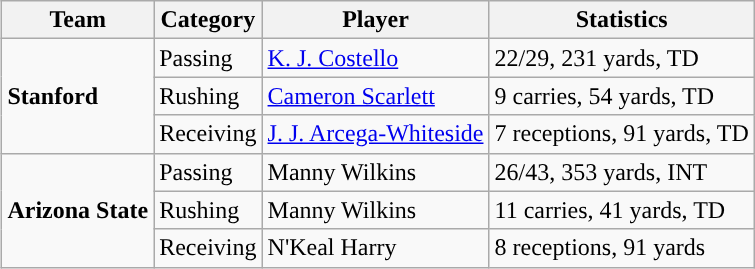<table class="wikitable" style="float: right;">
<tr>
<th>Team</th>
<th>Category</th>
<th>Player</th>
<th>Statistics</th>
</tr>
<tr>
<td rowspan=3><strong>Stanford</strong></td>
<td>Passing</td>
<td><a href='#'>K. J. Costello</a></td>
<td>22/29, 231 yards, TD</td>
</tr>
<tr>
<td>Rushing</td>
<td><a href='#'>Cameron Scarlett</a></td>
<td>9 carries, 54 yards, TD</td>
</tr>
<tr>
<td>Receiving</td>
<td><a href='#'>J. J. Arcega-Whiteside</a></td>
<td>7 receptions, 91 yards, TD</td>
</tr>
<tr>
<td rowspan=3><strong>Arizona State</strong></td>
<td>Passing</td>
<td>Manny Wilkins</td>
<td>26/43, 353 yards, INT</td>
</tr>
<tr>
<td>Rushing</td>
<td>Manny Wilkins</td>
<td>11 carries, 41 yards, TD</td>
</tr>
<tr>
<td>Receiving</td>
<td>N'Keal Harry</td>
<td>8 receptions, 91 yards</td>
</tr>
</table>
